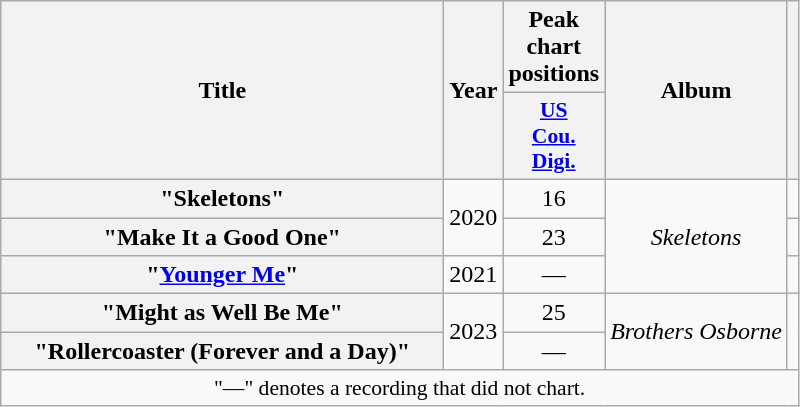<table class="wikitable plainrowheaders" style="text-align:center;">
<tr>
<th rowspan="2" style="width:18em;">Title</th>
<th rowspan="2">Year</th>
<th scope="col">Peak chart<br>positions</th>
<th rowspan="2">Album</th>
<th rowspan="2"></th>
</tr>
<tr>
<th scope="col" style="width:2.5em;font-size:90%;"><a href='#'>US<br>Cou.<br>Digi.</a><br></th>
</tr>
<tr>
<th scope="row">"Skeletons"</th>
<td rowspan="2">2020</td>
<td>16</td>
<td rowspan="3"><em>Skeletons</em></td>
<td></td>
</tr>
<tr>
<th scope="row">"Make It a Good One"</th>
<td>23</td>
<td></td>
</tr>
<tr>
<th scope="row">"<a href='#'>Younger Me</a>"</th>
<td>2021</td>
<td>—</td>
<td></td>
</tr>
<tr>
<th scope="row">"Might as Well Be Me"</th>
<td rowspan="2">2023</td>
<td>25</td>
<td rowspan="2"><em>Brothers Osborne</em></td>
<td align="center" rowspan="2"></td>
</tr>
<tr>
<th scope="row">"Rollercoaster (Forever and a Day)"</th>
<td>—</td>
</tr>
<tr>
<td colspan="5" style="font-size:90%">"—" denotes a recording that did not chart.</td>
</tr>
</table>
